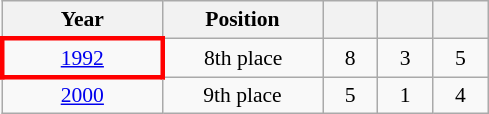<table class="wikitable" style="text-align: center;font-size:90%;">
<tr>
<th width=100>Year</th>
<th width=100>Position</th>
<th width=30></th>
<th width=30></th>
<th width=30></th>
</tr>
<tr>
<td style="border: 3px solid red"> <a href='#'>1992</a></td>
<td>8th place</td>
<td>8</td>
<td>3</td>
<td>5</td>
</tr>
<tr>
<td> <a href='#'>2000</a></td>
<td>9th place</td>
<td>5</td>
<td>1</td>
<td>4</td>
</tr>
</table>
